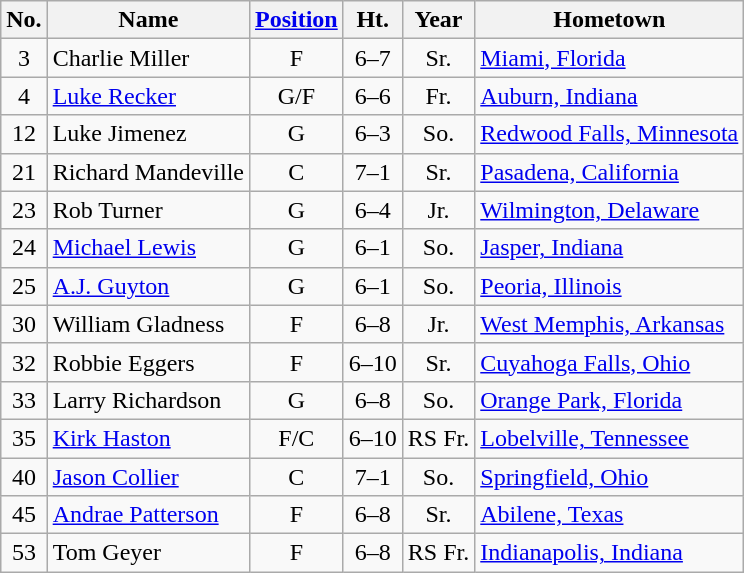<table class="wikitable" style="text-align:center">
<tr>
<th>No.</th>
<th>Name</th>
<th><a href='#'>Position</a></th>
<th>Ht.</th>
<th>Year</th>
<th>Hometown</th>
</tr>
<tr>
<td>3</td>
<td style="text-align:left">Charlie Miller</td>
<td>F</td>
<td>6–7</td>
<td>Sr.</td>
<td style="text-align:left"><a href='#'>Miami, Florida</a></td>
</tr>
<tr>
<td>4</td>
<td style="text-align:left"><a href='#'>Luke Recker</a></td>
<td>G/F</td>
<td>6–6</td>
<td>Fr.</td>
<td style="text-align:left"><a href='#'>Auburn, Indiana</a></td>
</tr>
<tr>
<td>12</td>
<td style="text-align:left">Luke Jimenez</td>
<td>G</td>
<td>6–3</td>
<td>So.</td>
<td style="text-align:left"><a href='#'>Redwood Falls, Minnesota</a></td>
</tr>
<tr>
<td>21</td>
<td style="text-align:left">Richard Mandeville</td>
<td>C</td>
<td>7–1</td>
<td>Sr.</td>
<td style="text-align:left"><a href='#'>Pasadena, California</a></td>
</tr>
<tr>
<td>23</td>
<td style="text-align:left">Rob Turner</td>
<td>G</td>
<td>6–4</td>
<td>Jr.</td>
<td style="text-align:left"><a href='#'>Wilmington, Delaware</a></td>
</tr>
<tr>
<td>24</td>
<td style="text-align:left"><a href='#'>Michael Lewis</a></td>
<td>G</td>
<td>6–1</td>
<td>So.</td>
<td style="text-align:left"><a href='#'>Jasper, Indiana</a></td>
</tr>
<tr>
<td>25</td>
<td style="text-align:left"><a href='#'>A.J. Guyton</a></td>
<td>G</td>
<td>6–1</td>
<td>So.</td>
<td style="text-align:left"><a href='#'>Peoria, Illinois</a></td>
</tr>
<tr>
<td>30</td>
<td style="text-align:left">William Gladness</td>
<td>F</td>
<td>6–8</td>
<td>Jr.</td>
<td style="text-align:left"><a href='#'>West Memphis, Arkansas</a></td>
</tr>
<tr>
<td>32</td>
<td style="text-align:left">Robbie Eggers</td>
<td>F</td>
<td>6–10</td>
<td>Sr.</td>
<td style="text-align:left"><a href='#'>Cuyahoga Falls, Ohio</a></td>
</tr>
<tr>
<td>33</td>
<td style="text-align:left">Larry Richardson</td>
<td>G</td>
<td>6–8</td>
<td>So.</td>
<td style="text-align:left"><a href='#'>Orange Park, Florida</a></td>
</tr>
<tr>
<td>35</td>
<td style="text-align:left"><a href='#'>Kirk Haston</a></td>
<td>F/C</td>
<td>6–10</td>
<td>RS Fr.</td>
<td style="text-align:left"><a href='#'>Lobelville, Tennessee</a></td>
</tr>
<tr>
<td>40</td>
<td style="text-align:left"><a href='#'>Jason Collier</a></td>
<td>C</td>
<td>7–1</td>
<td>So.</td>
<td style="text-align:left"><a href='#'>Springfield, Ohio</a></td>
</tr>
<tr>
<td>45</td>
<td style="text-align:left"><a href='#'>Andrae Patterson</a></td>
<td>F</td>
<td>6–8</td>
<td>Sr.</td>
<td style="text-align:left"><a href='#'>Abilene, Texas</a></td>
</tr>
<tr>
<td>53</td>
<td style="text-align:left">Tom Geyer</td>
<td>F</td>
<td>6–8</td>
<td>RS Fr.</td>
<td style="text-align:left"><a href='#'>Indianapolis, Indiana</a></td>
</tr>
</table>
